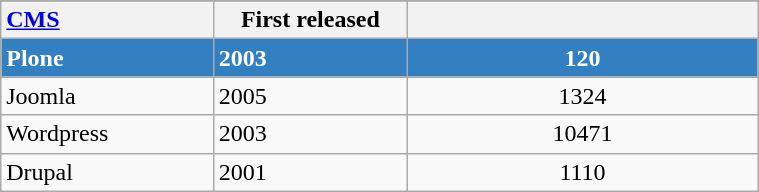<table class="wikitable sortable" style="width: 40%">
<tr>
</tr>
<tr>
<th style="width: 10%; text-align: left" class="unsortable"><a href='#'>CMS</a></th>
<th style="width: 10%">First released</th>
<th style="width: 20%"></th>
</tr>
<tr>
<td style="background: #3280C2; color: white"><strong>Plone</strong></td>
<td style="background: #3280C2; color: white"><strong>2003</strong></td>
<td style="text-align: center; background: #3280C2; color: white"><strong>120</strong></td>
</tr>
<tr>
<td>Joomla</td>
<td>2005</td>
<td style="text-align: center">1324</td>
</tr>
<tr>
<td>Wordpress</td>
<td>2003</td>
<td style="text-align: center">10471</td>
</tr>
<tr>
<td>Drupal</td>
<td>2001</td>
<td style="text-align: center">1110</td>
</tr>
</table>
